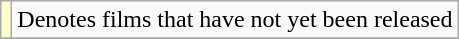<table class="wikitable">
<tr>
<td style="background:#FFFFCC;"></td>
<td>Denotes films that have not yet been released</td>
</tr>
<tr>
</tr>
</table>
